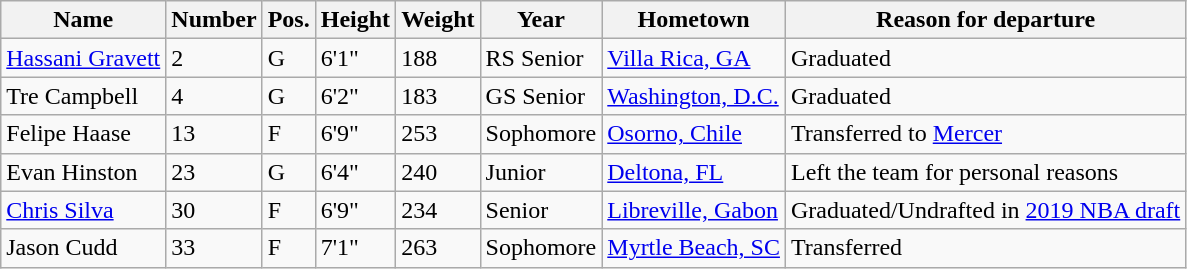<table class="wikitable sortable" border="1">
<tr>
<th>Name</th>
<th>Number</th>
<th>Pos.</th>
<th>Height</th>
<th>Weight</th>
<th>Year</th>
<th>Hometown</th>
<th class="unsortable">Reason for departure</th>
</tr>
<tr>
<td><a href='#'>Hassani Gravett</a></td>
<td>2</td>
<td>G</td>
<td>6'1"</td>
<td>188</td>
<td>RS Senior</td>
<td><a href='#'>Villa Rica, GA</a></td>
<td>Graduated</td>
</tr>
<tr>
<td>Tre Campbell</td>
<td>4</td>
<td>G</td>
<td>6'2"</td>
<td>183</td>
<td>GS Senior</td>
<td><a href='#'>Washington, D.C.</a></td>
<td>Graduated</td>
</tr>
<tr>
<td>Felipe Haase</td>
<td>13</td>
<td>F</td>
<td>6'9"</td>
<td>253</td>
<td>Sophomore</td>
<td><a href='#'>Osorno, Chile</a></td>
<td>Transferred to <a href='#'>Mercer</a></td>
</tr>
<tr>
<td>Evan Hinston</td>
<td>23</td>
<td>G</td>
<td>6'4"</td>
<td>240</td>
<td>Junior</td>
<td><a href='#'>Deltona, FL</a></td>
<td>Left the team for personal reasons</td>
</tr>
<tr>
<td><a href='#'>Chris Silva</a></td>
<td>30</td>
<td>F</td>
<td>6'9"</td>
<td>234</td>
<td>Senior</td>
<td><a href='#'>Libreville, Gabon</a></td>
<td>Graduated/Undrafted in <a href='#'>2019 NBA draft</a></td>
</tr>
<tr>
<td>Jason Cudd</td>
<td>33</td>
<td>F</td>
<td>7'1"</td>
<td>263</td>
<td>Sophomore</td>
<td><a href='#'>Myrtle Beach, SC</a></td>
<td>Transferred</td>
</tr>
</table>
